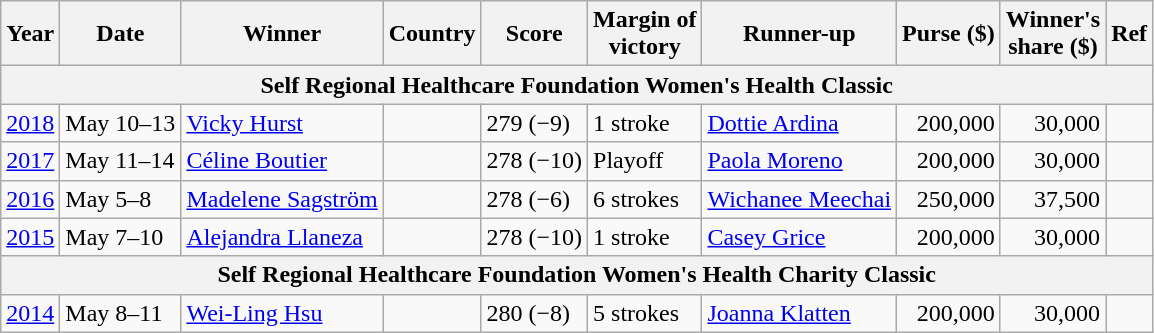<table class="wikitable">
<tr>
<th>Year</th>
<th>Date</th>
<th>Winner</th>
<th>Country</th>
<th>Score</th>
<th>Margin of<br>victory</th>
<th>Runner-up</th>
<th>Purse ($)</th>
<th>Winner's<br>share ($)</th>
<th>Ref</th>
</tr>
<tr>
<th colspan=10>Self Regional Healthcare Foundation Women's Health Classic</th>
</tr>
<tr>
<td><a href='#'>2018</a></td>
<td>May 10–13</td>
<td><a href='#'>Vicky Hurst</a></td>
<td></td>
<td>279 (−9)</td>
<td>1 stroke</td>
<td> <a href='#'>Dottie Ardina</a></td>
<td align=right>200,000</td>
<td align=right>30,000</td>
<td></td>
</tr>
<tr>
<td><a href='#'>2017</a></td>
<td>May 11–14</td>
<td><a href='#'>Céline Boutier</a></td>
<td></td>
<td>278 (−10)</td>
<td>Playoff</td>
<td> <a href='#'>Paola Moreno</a></td>
<td align=right>200,000</td>
<td align=right>30,000</td>
<td></td>
</tr>
<tr>
<td><a href='#'>2016</a></td>
<td>May 5–8</td>
<td><a href='#'>Madelene Sagström</a></td>
<td></td>
<td>278 (−6)</td>
<td>6 strokes</td>
<td> <a href='#'>Wichanee Meechai</a></td>
<td align=right>250,000</td>
<td align=right>37,500</td>
<td></td>
</tr>
<tr>
<td><a href='#'>2015</a></td>
<td>May 7–10</td>
<td><a href='#'>Alejandra Llaneza</a></td>
<td></td>
<td>278 (−10)</td>
<td>1 stroke</td>
<td> <a href='#'>Casey Grice</a></td>
<td align=right>200,000</td>
<td align=right>30,000</td>
<td></td>
</tr>
<tr>
<th colspan=10>Self Regional Healthcare Foundation Women's Health Charity Classic</th>
</tr>
<tr>
<td><a href='#'>2014</a></td>
<td>May 8–11</td>
<td><a href='#'>Wei-Ling Hsu</a></td>
<td></td>
<td>280 (−8)</td>
<td>5 strokes</td>
<td> <a href='#'>Joanna Klatten</a></td>
<td align=right>200,000</td>
<td align=right>30,000</td>
<td></td>
</tr>
</table>
